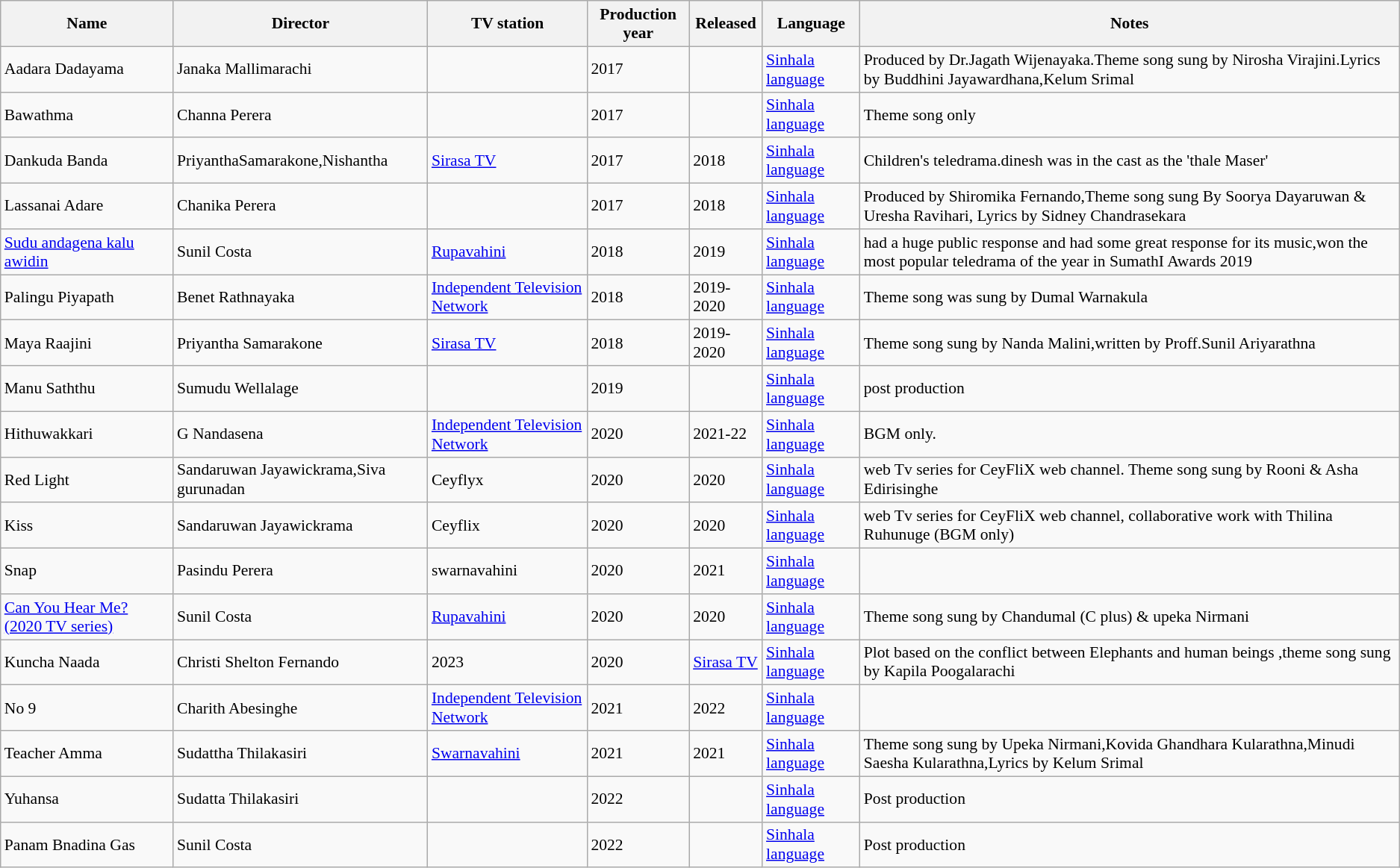<table class="wikitable" style="font-size: 90%;">
<tr>
<th>Name</th>
<th>Director</th>
<th>TV station</th>
<th>Production year</th>
<th>Released</th>
<th>Language</th>
<th>Notes</th>
</tr>
<tr>
<td>Aadara Dadayama</td>
<td>Janaka Mallimarachi</td>
<td></td>
<td>2017</td>
<td></td>
<td><a href='#'>Sinhala language</a></td>
<td>Produced by Dr.Jagath Wijenayaka.Theme song sung by Nirosha Virajini.Lyrics by Buddhini Jayawardhana,Kelum Srimal</td>
</tr>
<tr>
<td>Bawathma</td>
<td>Channa Perera</td>
<td></td>
<td>2017</td>
<td></td>
<td><a href='#'>Sinhala language</a></td>
<td>Theme song only</td>
</tr>
<tr>
<td>Dankuda Banda</td>
<td>PriyanthaSamarakone,Nishantha</td>
<td><a href='#'>Sirasa TV</a></td>
<td>2017</td>
<td>2018</td>
<td><a href='#'>Sinhala language</a></td>
<td>Children's teledrama.dinesh was in the cast as the 'thale Maser'</td>
</tr>
<tr>
<td>Lassanai Adare</td>
<td>Chanika Perera</td>
<td></td>
<td>2017</td>
<td>2018</td>
<td><a href='#'>Sinhala language</a></td>
<td>Produced by Shiromika Fernando,Theme song sung By Soorya Dayaruwan & Uresha Ravihari, Lyrics by Sidney Chandrasekara</td>
</tr>
<tr>
<td><a href='#'>Sudu andagena kalu awidin</a></td>
<td>Sunil Costa</td>
<td><a href='#'>Rupavahini</a></td>
<td>2018</td>
<td>2019</td>
<td><a href='#'>Sinhala language</a></td>
<td>had a huge public response and had some great response for its music,won the most popular teledrama of the year in SumathI Awards 2019</td>
</tr>
<tr>
<td>Palingu Piyapath</td>
<td>Benet Rathnayaka</td>
<td><a href='#'>Independent Television Network</a></td>
<td>2018</td>
<td>2019-2020</td>
<td><a href='#'>Sinhala language</a></td>
<td>Theme song was sung by Dumal Warnakula </td>
</tr>
<tr>
<td>Maya Raajini</td>
<td>Priyantha Samarakone</td>
<td><a href='#'>Sirasa TV</a></td>
<td>2018</td>
<td>2019-2020</td>
<td><a href='#'>Sinhala language</a></td>
<td>Theme song sung by Nanda Malini,written by Proff.Sunil Ariyarathna</td>
</tr>
<tr>
<td>Manu Saththu</td>
<td>Sumudu Wellalage</td>
<td></td>
<td>2019</td>
<td></td>
<td><a href='#'>Sinhala language</a></td>
<td>post production</td>
</tr>
<tr>
<td>Hithuwakkari</td>
<td>G Nandasena</td>
<td><a href='#'>Independent Television Network</a></td>
<td>2020</td>
<td>2021-22</td>
<td><a href='#'>Sinhala language</a></td>
<td>BGM only.</td>
</tr>
<tr>
<td>Red Light</td>
<td>Sandaruwan Jayawickrama,Siva gurunadan</td>
<td>Ceyflyx</td>
<td>2020</td>
<td>2020</td>
<td><a href='#'>Sinhala language</a></td>
<td>web Tv series for CeyFliX web channel. Theme song sung by Rooni & Asha Edirisinghe</td>
</tr>
<tr>
<td>Kiss</td>
<td>Sandaruwan Jayawickrama</td>
<td>Ceyflix</td>
<td>2020</td>
<td>2020</td>
<td><a href='#'>Sinhala language</a></td>
<td>web Tv series for CeyFliX web channel, collaborative work with Thilina Ruhunuge (BGM only)</td>
</tr>
<tr>
<td>Snap</td>
<td>Pasindu Perera</td>
<td>swarnavahini</td>
<td>2020</td>
<td>2021</td>
<td><a href='#'>Sinhala language</a></td>
<td></td>
</tr>
<tr>
<td><a href='#'>Can You Hear Me? (2020 TV series)</a></td>
<td>Sunil Costa</td>
<td><a href='#'>Rupavahini</a></td>
<td>2020</td>
<td>2020</td>
<td><a href='#'>Sinhala language</a></td>
<td>Theme song sung by Chandumal (C plus) & upeka Nirmani</td>
</tr>
<tr>
<td>Kuncha Naada</td>
<td>Christi Shelton Fernando</td>
<td>2023</td>
<td>2020</td>
<td><a href='#'>Sirasa TV</a></td>
<td><a href='#'>Sinhala language</a></td>
<td>Plot based on the conflict between Elephants and human beings ,theme song sung by Kapila Poogalarachi</td>
</tr>
<tr>
<td>No 9</td>
<td>Charith Abesinghe</td>
<td><a href='#'>Independent Television Network</a></td>
<td>2021</td>
<td>2022</td>
<td><a href='#'>Sinhala language</a></td>
<td></td>
</tr>
<tr>
<td>Teacher Amma</td>
<td>Sudattha Thilakasiri</td>
<td><a href='#'>Swarnavahini</a></td>
<td>2021</td>
<td>2021</td>
<td><a href='#'>Sinhala language</a></td>
<td>Theme song sung by Upeka Nirmani,Kovida Ghandhara Kularathna,Minudi Saesha Kularathna,Lyrics by Kelum Srimal</td>
</tr>
<tr>
<td>Yuhansa</td>
<td>Sudatta Thilakasiri</td>
<td></td>
<td>2022</td>
<td></td>
<td><a href='#'>Sinhala language</a></td>
<td>Post production</td>
</tr>
<tr>
<td>Panam Bnadina Gas</td>
<td>Sunil Costa</td>
<td></td>
<td>2022</td>
<td></td>
<td><a href='#'>Sinhala language</a></td>
<td>Post production</td>
</tr>
</table>
